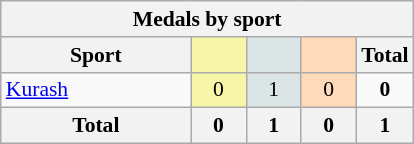<table class="wikitable" style="font-size:90%; text-align:center;">
<tr>
<th colspan=5>Medals by sport</th>
</tr>
<tr>
<th width=120>Sport</th>
<th scope="col" width=30 style="background:#F7F6A8;"></th>
<th scope="col" width=30 style="background:#DCE5E5;"></th>
<th scope="col" width=30 style="background:#FFDAB9;"></th>
<th width=30>Total</th>
</tr>
<tr>
<td align=left> <a href='#'>Kurash</a></td>
<td style="background:#F7F6A8;">0</td>
<td style="background:#DCE5E5;">1</td>
<td style="background:#FFDAB9;">0</td>
<td><strong>0</strong></td>
</tr>
<tr class="sortbottom">
<th>Total</th>
<th>0</th>
<th>1</th>
<th>0</th>
<th>1</th>
</tr>
</table>
